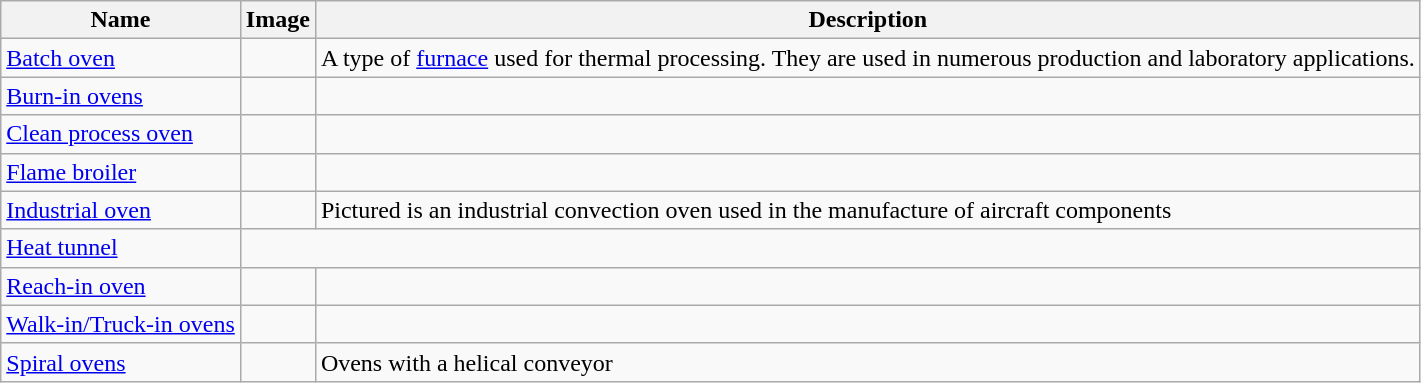<table class="wikitable sortable">
<tr>
<th>Name</th>
<th class="unsortable">Image</th>
<th>Description</th>
</tr>
<tr>
<td><a href='#'>Batch oven</a></td>
<td></td>
<td>A type of <a href='#'>furnace</a> used for thermal processing. They are used in numerous production and laboratory applications.</td>
</tr>
<tr>
<td><a href='#'>Burn-in ovens</a></td>
<td></td>
<td></td>
</tr>
<tr>
<td><a href='#'>Clean process oven</a></td>
<td></td>
<td></td>
</tr>
<tr>
<td><a href='#'>Flame broiler</a></td>
<td></td>
<td></td>
</tr>
<tr>
<td><a href='#'>Industrial oven</a></td>
<td></td>
<td>Pictured is an industrial convection oven used in the manufacture of aircraft components</td>
</tr>
<tr>
<td><a href='#'>Heat tunnel</a></td>
</tr>
<tr>
<td><a href='#'>Reach-in oven</a></td>
<td></td>
<td></td>
</tr>
<tr>
<td><a href='#'>Walk-in/Truck-in ovens</a></td>
<td></td>
<td></td>
</tr>
<tr>
<td><a href='#'>Spiral ovens</a></td>
<td></td>
<td>Ovens with a helical conveyor</td>
</tr>
</table>
